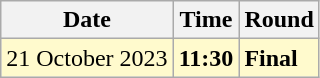<table class="wikitable">
<tr>
<th>Date</th>
<th>Time</th>
<th>Round</th>
</tr>
<tr style=background:lemonchiffon>
<td>21 October 2023</td>
<td><strong>11:30</strong></td>
<td><strong>Final</strong></td>
</tr>
</table>
